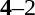<table style="text-align:center">
<tr>
<th width=223></th>
<th width=100></th>
<th width=223></th>
</tr>
<tr>
<td align=right><strong></strong></td>
<td><strong>4</strong>–2</td>
<td align=left></td>
</tr>
</table>
